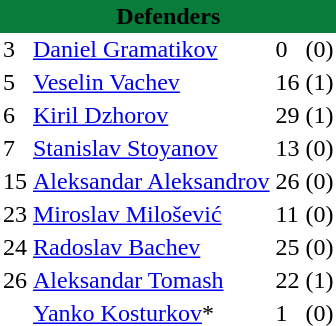<table class="toccolours" border="0" cellpadding="2" cellspacing="0" align=left style="margin:0.5em;">
<tr>
<th colspan="4" align="center" bgcolor="#077C3B"><span>Defenders</span></th>
</tr>
<tr>
<td>3</td>
<td> <a href='#'>Daniel Gramatikov</a></td>
<td>0</td>
<td>(0)</td>
</tr>
<tr>
<td>5</td>
<td> <a href='#'>Veselin Vachev</a></td>
<td>16</td>
<td>(1)</td>
</tr>
<tr>
<td>6</td>
<td> <a href='#'>Kiril Dzhorov</a></td>
<td>29</td>
<td>(1)</td>
</tr>
<tr>
<td>7</td>
<td> <a href='#'>Stanislav Stoyanov</a></td>
<td>13</td>
<td>(0)</td>
</tr>
<tr>
<td>15</td>
<td> <a href='#'>Aleksandar Aleksandrov</a></td>
<td>26</td>
<td>(0)</td>
</tr>
<tr>
<td>23</td>
<td> <a href='#'>Miroslav Milošević</a></td>
<td>11</td>
<td>(0)</td>
</tr>
<tr>
<td>24</td>
<td> <a href='#'>Radoslav Bachev</a></td>
<td>25</td>
<td>(0)</td>
</tr>
<tr>
<td>26</td>
<td> <a href='#'>Aleksandar Tomash</a></td>
<td>22</td>
<td>(1)</td>
</tr>
<tr>
<td></td>
<td> <a href='#'>Yanko Kosturkov</a>*</td>
<td>1</td>
<td>(0)</td>
</tr>
<tr>
</tr>
</table>
